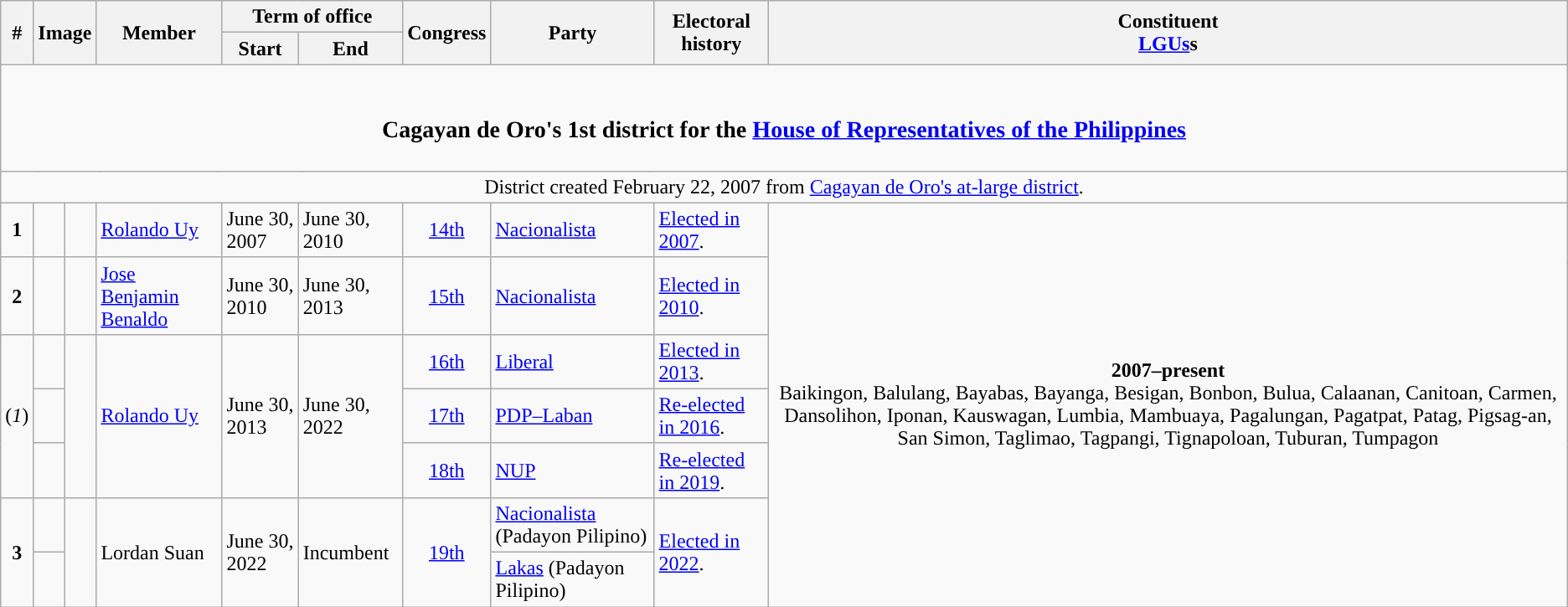<table class=wikitable>
<tr>
<th rowspan="2">#</th>
<th rowspan="2" colspan=2>Image</th>
<th rowspan="2">Member</th>
<th colspan=2>Term of office</th>
<th rowspan="2">Congress</th>
<th rowspan="2">Party</th>
<th rowspan="2">Electoral history</th>
<th rowspan="2">Constituent<br><a href='#'>LGUs</a>s</th>
</tr>
<tr>
<th>Start</th>
<th>End</th>
</tr>
<tr>
<td colspan="10" style="text-align:center;"><br><h3>Cagayan de Oro's 1st district for the <a href='#'>House of Representatives of the Philippines</a></h3></td>
</tr>
<tr>
<td colspan="10" style="text-align:center;">District created February 22, 2007 from <a href='#'>Cagayan de Oro's at-large district</a>.</td>
</tr>
<tr>
<td style="text-align:center;"><strong>1</strong></td>
<td style="color:inherit;background:"></td>
<td></td>
<td><a href='#'>Rolando Uy</a></td>
<td>June 30, 2007</td>
<td>June 30, 2010</td>
<td style="text-align:center;"><a href='#'>14th</a></td>
<td><a href='#'>Nacionalista</a></td>
<td><a href='#'>Elected in 2007</a>.</td>
<td rowspan="7" style="text-align:center;"><strong>2007–present</strong><br>Baikingon, Balulang, Bayabas, Bayanga, Besigan, Bonbon, Bulua, Calaanan, Canitoan, Carmen, Dansolihon, Iponan, Kauswagan, Lumbia, Mambuaya, Pagalungan, Pagatpat, Patag, Pigsag-an, San Simon, Taglimao, Tagpangi, Tignapoloan, Tuburan, Tumpagon</td>
</tr>
<tr>
<td style="text-align:center;"><strong>2</strong></td>
<td style="color:inherit;background:"></td>
<td></td>
<td><a href='#'>Jose Benjamin Benaldo</a></td>
<td>June 30, 2010</td>
<td>June 30, 2013</td>
<td style="text-align:center;"><a href='#'>15th</a></td>
<td><a href='#'>Nacionalista</a></td>
<td><a href='#'>Elected in 2010</a>.</td>
</tr>
<tr>
<td rowspan="3" style="text-align:center;">(<em>1</em>)</td>
<td style="color:inherit;background:"></td>
<td rowspan="3"></td>
<td rowspan="3"><a href='#'>Rolando Uy</a></td>
<td rowspan="3">June 30, 2013</td>
<td rowspan="3">June 30, 2022</td>
<td style="text-align:center;"><a href='#'>16th</a></td>
<td><a href='#'>Liberal</a></td>
<td><a href='#'>Elected in 2013</a>.</td>
</tr>
<tr>
<td style="color:inherit;background:"></td>
<td style="text-align:center;"><a href='#'>17th</a></td>
<td><a href='#'>PDP–Laban</a></td>
<td><a href='#'>Re-elected in 2016</a>.</td>
</tr>
<tr>
<td style="color:inherit;background:"></td>
<td style="text-align:center;"><a href='#'>18th</a></td>
<td><a href='#'>NUP</a></td>
<td><a href='#'>Re-elected in 2019</a>.</td>
</tr>
<tr>
<td style="text-align:center;" rowspan="2"><strong>3</strong></td>
<td style="color:inherit;background:"></td>
<td rowspan="2"></td>
<td rowspan="2">Lordan Suan</td>
<td rowspan="2">June 30, 2022</td>
<td rowspan="2">Incumbent</td>
<td style="text-align:center;" rowspan="2"><a href='#'>19th</a></td>
<td><a href='#'>Nacionalista</a> (Padayon Pilipino)</td>
<td rowspan="2"><a href='#'>Elected in 2022</a>.</td>
</tr>
<tr>
<td style="color:inherit;background:"></td>
<td><a href='#'>Lakas</a> (Padayon Pilipino)</td>
</tr>
</table>
